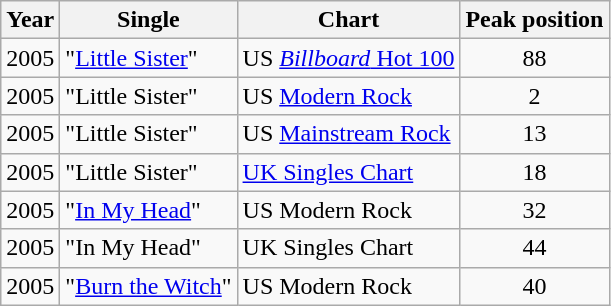<table class="wikitable">
<tr>
<th>Year</th>
<th>Single</th>
<th>Chart</th>
<th>Peak position</th>
</tr>
<tr>
<td>2005</td>
<td>"<a href='#'>Little Sister</a>"</td>
<td>US <a href='#'><em>Billboard</em> Hot 100</a></td>
<td style="text-align:center;">88</td>
</tr>
<tr>
<td>2005</td>
<td>"Little Sister"</td>
<td>US <a href='#'>Modern Rock</a></td>
<td style="text-align:center;">2</td>
</tr>
<tr>
<td>2005</td>
<td>"Little Sister"</td>
<td>US <a href='#'>Mainstream Rock</a></td>
<td style="text-align:center;">13</td>
</tr>
<tr>
<td>2005</td>
<td>"Little Sister"</td>
<td><a href='#'>UK Singles Chart</a></td>
<td style="text-align:center;">18</td>
</tr>
<tr>
<td>2005</td>
<td>"<a href='#'>In My Head</a>"</td>
<td>US Modern Rock</td>
<td style="text-align:center;">32</td>
</tr>
<tr>
<td>2005</td>
<td>"In My Head"</td>
<td>UK Singles Chart</td>
<td style="text-align:center;">44</td>
</tr>
<tr>
<td>2005</td>
<td>"<a href='#'>Burn the Witch</a>"</td>
<td>US Modern Rock</td>
<td style="text-align:center;">40</td>
</tr>
</table>
